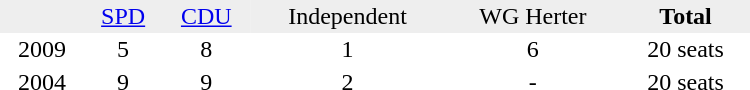<table border="0" cellpadding="2" cellspacing="0" width="500">
<tr bgcolor="#eeeeee" align="center">
<td></td>
<td><a href='#'>SPD</a></td>
<td><a href='#'>CDU</a></td>
<td>Independent</td>
<td>WG Herter</td>
<td><strong>Total</strong></td>
</tr>
<tr align="center">
<td>2009</td>
<td>5</td>
<td>8</td>
<td>1</td>
<td>6</td>
<td>20 seats</td>
</tr>
<tr align="center">
<td>2004</td>
<td>9</td>
<td>9</td>
<td>2</td>
<td>-</td>
<td>20 seats</td>
</tr>
</table>
